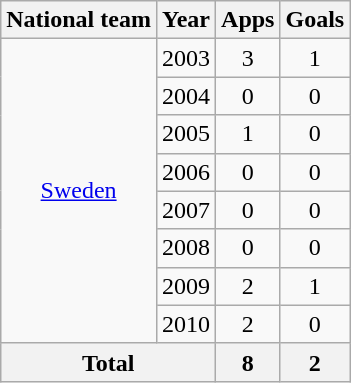<table class="wikitable" style="text-align:center">
<tr>
<th>National team</th>
<th>Year</th>
<th>Apps</th>
<th>Goals</th>
</tr>
<tr>
<td rowspan="8"><a href='#'>Sweden</a></td>
<td>2003</td>
<td>3</td>
<td>1</td>
</tr>
<tr>
<td>2004</td>
<td>0</td>
<td>0</td>
</tr>
<tr>
<td>2005</td>
<td>1</td>
<td>0</td>
</tr>
<tr>
<td>2006</td>
<td>0</td>
<td>0</td>
</tr>
<tr>
<td>2007</td>
<td>0</td>
<td>0</td>
</tr>
<tr>
<td>2008</td>
<td>0</td>
<td>0</td>
</tr>
<tr>
<td>2009</td>
<td>2</td>
<td>1</td>
</tr>
<tr>
<td>2010</td>
<td>2</td>
<td>0</td>
</tr>
<tr>
<th colspan="2">Total</th>
<th>8</th>
<th>2</th>
</tr>
</table>
